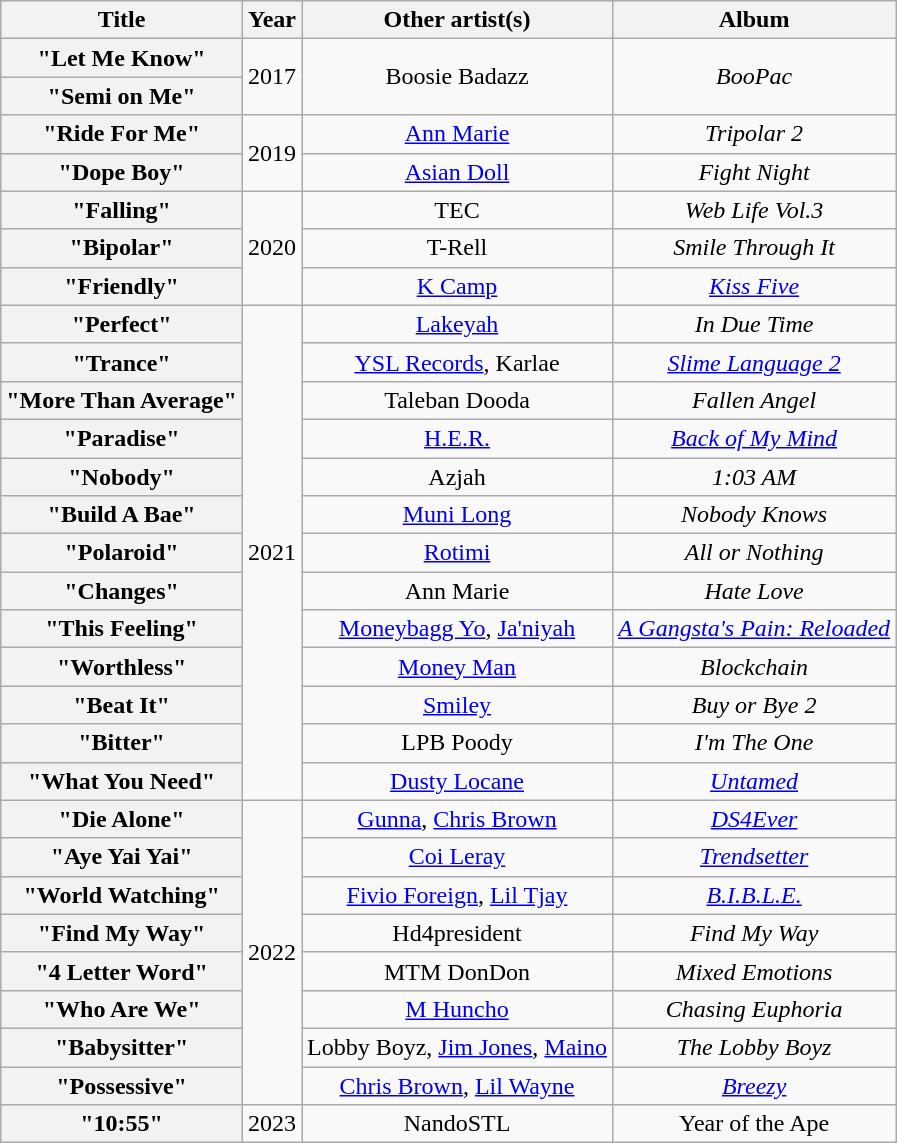<table class="wikitable plainrowheaders" style="text-align:center;">
<tr>
<th scope="col">Title</th>
<th scope="col">Year</th>
<th scope="col">Other artist(s)</th>
<th scope="col">Album</th>
</tr>
<tr>
<th scope="row">"Let Me Know"</th>
<td rowspan="2">2017</td>
<td rowspan="2">Boosie Badazz</td>
<td rowspan="2"><em>BooPac</em></td>
</tr>
<tr>
<th scope="Row">"Semi on Me"</th>
</tr>
<tr>
<th scope="Row">"Ride For Me"</th>
<td rowspan="2">2019</td>
<td><a href='#'>Ann Marie</a></td>
<td><em>Tripolar 2</em></td>
</tr>
<tr>
<th scope="row">"Dope Boy"</th>
<td><a href='#'>Asian Doll</a></td>
<td><em>Fight Night</em></td>
</tr>
<tr>
<th scope="row">"Falling"</th>
<td rowspan="3">2020</td>
<td>TEC</td>
<td><em>Web Life Vol.3</em></td>
</tr>
<tr>
<th scope="row">"Bipolar"</th>
<td>T-Rell</td>
<td><em>Smile Through It</em></td>
</tr>
<tr>
<th scope="row">"Friendly"</th>
<td><a href='#'>K Camp</a></td>
<td><em><a href='#'>Kiss Five</a></em></td>
</tr>
<tr>
<th scope="row">"Perfect"</th>
<td rowspan="13">2021</td>
<td><a href='#'>Lakeyah</a></td>
<td><em>In Due Time</em></td>
</tr>
<tr>
<th scope="row">"Trance"</th>
<td><a href='#'>YSL Records</a>, Karlae</td>
<td><em><a href='#'>Slime Language 2</a></em></td>
</tr>
<tr>
<th scope="Row">"More Than Average"</th>
<td>Taleban Dooda</td>
<td><em>Fallen Angel</em></td>
</tr>
<tr>
<th scope="row">"Paradise"</th>
<td><a href='#'>H.E.R.</a></td>
<td><em><a href='#'>Back of My Mind</a></em></td>
</tr>
<tr>
<th scope="row">"Nobody"</th>
<td>Azjah</td>
<td><em>1:03 AM</em></td>
</tr>
<tr>
<th scope="row">"Build A Bae"</th>
<td><a href='#'>Muni Long</a></td>
<td><em>Nobody Knows</em></td>
</tr>
<tr>
<th scope="row">"Polaroid"</th>
<td><a href='#'>Rotimi</a></td>
<td><em>All or Nothing</em></td>
</tr>
<tr>
<th scope="row">"Changes"</th>
<td>Ann Marie</td>
<td><em>Hate Love</em></td>
</tr>
<tr>
<th scope="row">"This Feeling"</th>
<td><a href='#'>Moneybagg Yo</a>, <a href='#'>Ja'niyah</a></td>
<td><em><a href='#'>A Gangsta's Pain: Reloaded</a></em></td>
</tr>
<tr>
<th scope="row">"Worthless"</th>
<td><a href='#'>Money Man</a></td>
<td><em>Blockchain</em></td>
</tr>
<tr>
<th scope="row">"Beat It"</th>
<td><a href='#'>Smiley</a></td>
<td><em>Buy or Bye 2</em></td>
</tr>
<tr>
<th scope="row">"Bitter"</th>
<td>LPB Poody</td>
<td><em>I'm The One</em></td>
</tr>
<tr>
<th scope="Row">"What You Need"</th>
<td><a href='#'>Dusty Locane</a></td>
<td><em><a href='#'>Untamed</a></em></td>
</tr>
<tr>
<th scope="row">"Die Alone"</th>
<td rowspan="8">2022</td>
<td><a href='#'>Gunna</a>, <a href='#'>Chris Brown</a></td>
<td><em><a href='#'>DS4Ever</a></em></td>
</tr>
<tr>
<th scope="row">"Aye Yai Yai"</th>
<td><a href='#'>Coi Leray</a></td>
<td><em><a href='#'>Trendsetter</a></em></td>
</tr>
<tr>
<th scope="row">"World Watching"</th>
<td><a href='#'>Fivio Foreign</a>, <a href='#'>Lil Tjay</a></td>
<td><em><a href='#'>B.I.B.L.E.</a></em></td>
</tr>
<tr>
<th scope="row">"Find My Way"</th>
<td>Hd4president</td>
<td><em>Find My Way</em></td>
</tr>
<tr>
<th scope="row">"4 Letter Word"</th>
<td>MTM DonDon</td>
<td><em>Mixed Emotions</em></td>
</tr>
<tr>
<th Scope="row">"Who Are We"</th>
<td><a href='#'>M Huncho</a></td>
<td><em>Chasing Euphoria</em></td>
</tr>
<tr>
<th scope="row">"Babysitter"</th>
<td>Lobby Boyz, <a href='#'>Jim Jones</a>, <a href='#'>Maino</a></td>
<td><em>The Lobby Boyz</em></td>
</tr>
<tr>
<th scope="row">"Possessive"</th>
<td><a href='#'>Chris Brown</a>, <a href='#'>Lil Wayne</a></td>
<td><em><a href='#'>Breezy</a></em></td>
</tr>
<tr>
<th scope="row">"10:55"</th>
<td>2023</td>
<td>NandoSTL</td>
<td>Year of the Ape</td>
</tr>
</table>
